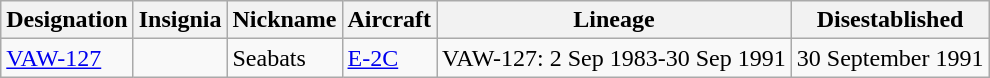<table class="wikitable">
<tr>
<th>Designation</th>
<th>Insignia</th>
<th>Nickname</th>
<th>Aircraft</th>
<th>Lineage</th>
<th>Disestablished</th>
</tr>
<tr>
<td><a href='#'>VAW-127</a></td>
<td></td>
<td>Seabats</td>
<td><a href='#'>E-2C</a></td>
<td style="white-space: nowrap;">VAW-127: 2 Sep 1983-30 Sep 1991</td>
<td>30 September 1991</td>
</tr>
</table>
